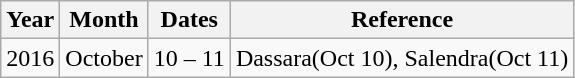<table class="wikitable sortable">
<tr>
<th>Year</th>
<th>Month</th>
<th>Dates</th>
<th>Reference</th>
</tr>
<tr>
<td>2016</td>
<td>October</td>
<td>10 – 11</td>
<td>Dassara(Oct 10), Salendra(Oct 11)</td>
</tr>
</table>
